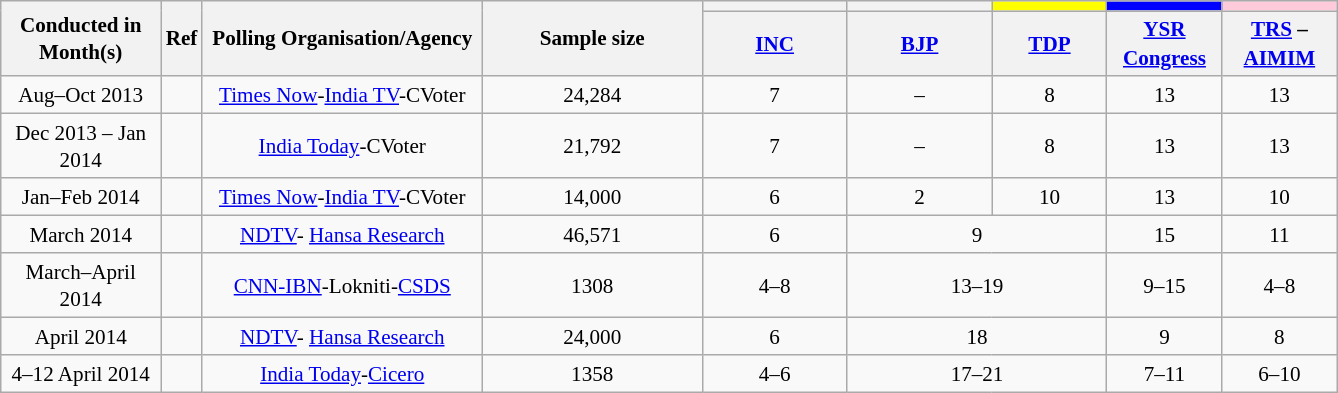<table class="wikitable" style="text-align:center;font-size:88%;line-height:130%;">
<tr>
<th rowspan="2" width="100px">Conducted in Month(s)</th>
<th rowspan="2" width="10px">Ref</th>
<th rowspan="2" width="180px">Polling Organisation/Agency</th>
<th rowspan="2" width="140px">Sample size</th>
<th bgcolor=></th>
<th bgcolor=></th>
<th style="background:#FFFF00;"></th>
<th style="background:blue;"></th>
<th style="background:#FFCBDB;"></th>
</tr>
<tr>
<th width="90px"><a href='#'>INC</a></th>
<th width="90px"><a href='#'>BJP</a></th>
<th width="70px"><a href='#'>TDP</a></th>
<th width="70px"><a href='#'>YSR Congress</a></th>
<th width="70px"><a href='#'>TRS</a> – <a href='#'>AIMIM</a></th>
</tr>
<tr class="hintergrundfarbe2" style="text-align:center">
<td>Aug–Oct 2013</td>
<td></td>
<td><a href='#'>Times Now</a>-<a href='#'>India TV</a>-CVoter</td>
<td>24,284</td>
<td>7</td>
<td>–</td>
<td>8</td>
<td>13</td>
<td>13</td>
</tr>
<tr class="hintergrundfarbe2" style="text-align:center">
<td>Dec 2013 – Jan 2014</td>
<td></td>
<td><a href='#'>India Today</a>-CVoter</td>
<td>21,792</td>
<td>7</td>
<td>–</td>
<td>8</td>
<td>13</td>
<td>13</td>
</tr>
<tr class="hintergrundfarbe2" style="text-align:center">
<td>Jan–Feb 2014</td>
<td></td>
<td><a href='#'>Times Now</a>-<a href='#'>India TV</a>-CVoter</td>
<td>14,000</td>
<td>6</td>
<td>2</td>
<td>10</td>
<td>13</td>
<td>10</td>
</tr>
<tr class="hintergrundfarbe2" style="text-align:center">
<td>March 2014</td>
<td></td>
<td><a href='#'>NDTV</a>- <a href='#'>Hansa Research</a></td>
<td>46,571</td>
<td>6</td>
<td colspan="2">9</td>
<td>15</td>
<td>11</td>
</tr>
<tr class="hintergrundfarbe2" style="text-align:center">
<td>March–April 2014</td>
<td></td>
<td><a href='#'>CNN-IBN</a>-Lokniti-<a href='#'>CSDS</a></td>
<td>1308</td>
<td>4–8</td>
<td colspan="2">13–19</td>
<td>9–15</td>
<td>4–8</td>
</tr>
<tr class="hintergrundfarbe2" style="text-align:center">
<td>April 2014</td>
<td></td>
<td><a href='#'>NDTV</a>- <a href='#'>Hansa Research</a></td>
<td>24,000</td>
<td>6</td>
<td colspan="2">18</td>
<td>9</td>
<td>8</td>
</tr>
<tr class="hintergrundfarbe2" style="text-align:center">
<td>4–12 April 2014</td>
<td></td>
<td><a href='#'>India Today</a>-<a href='#'>Cicero</a></td>
<td>1358</td>
<td>4–6</td>
<td colspan="2">17–21</td>
<td>7–11</td>
<td>6–10</td>
</tr>
</table>
